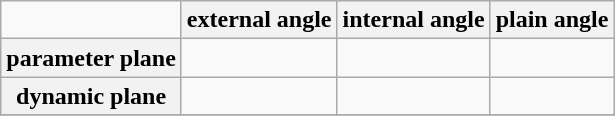<table class="wikitable">
<tr>
<td></td>
<th>external angle</th>
<th>internal angle</th>
<th>plain angle</th>
</tr>
<tr>
<th>parameter plane</th>
<td></td>
<td></td>
<td></td>
</tr>
<tr>
<th>dynamic plane</th>
<td></td>
<td></td>
<td></td>
</tr>
<tr>
</tr>
</table>
